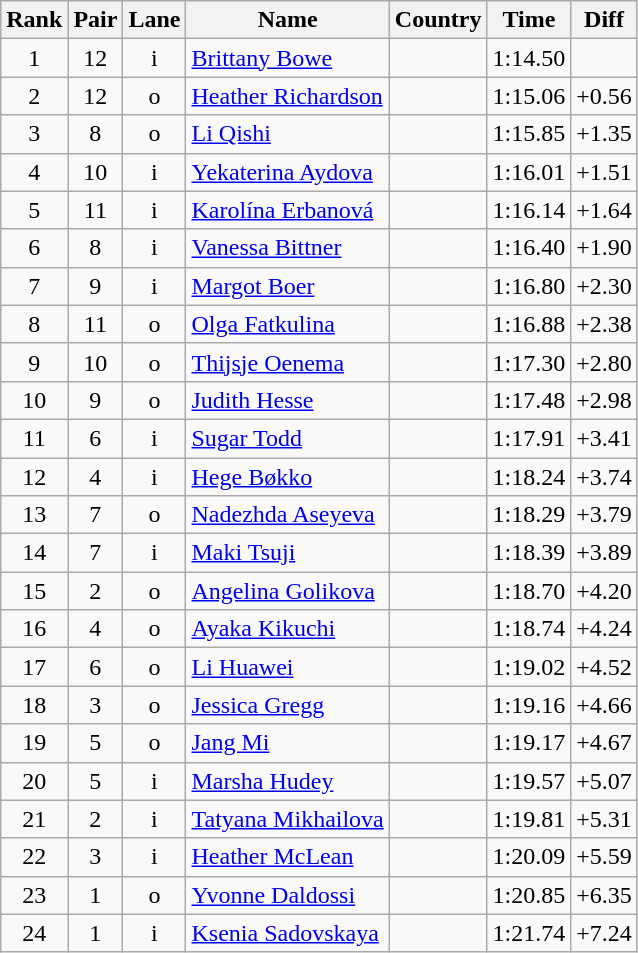<table class="wikitable sortable" style="text-align:center">
<tr>
<th>Rank</th>
<th>Pair</th>
<th>Lane</th>
<th>Name</th>
<th>Country</th>
<th>Time</th>
<th>Diff</th>
</tr>
<tr>
<td>1</td>
<td>12</td>
<td>i</td>
<td align=left><a href='#'>Brittany Bowe</a></td>
<td align=left></td>
<td>1:14.50</td>
<td></td>
</tr>
<tr>
<td>2</td>
<td>12</td>
<td>o</td>
<td align=left><a href='#'>Heather Richardson</a></td>
<td align=left></td>
<td>1:15.06</td>
<td>+0.56</td>
</tr>
<tr>
<td>3</td>
<td>8</td>
<td>o</td>
<td align=left><a href='#'>Li Qishi</a></td>
<td align=left></td>
<td>1:15.85</td>
<td>+1.35</td>
</tr>
<tr>
<td>4</td>
<td>10</td>
<td>i</td>
<td align=left><a href='#'>Yekaterina Aydova</a></td>
<td align=left></td>
<td>1:16.01</td>
<td>+1.51</td>
</tr>
<tr>
<td>5</td>
<td>11</td>
<td>i</td>
<td align=left><a href='#'>Karolína Erbanová</a></td>
<td align=left></td>
<td>1:16.14</td>
<td>+1.64</td>
</tr>
<tr>
<td>6</td>
<td>8</td>
<td>i</td>
<td align=left><a href='#'>Vanessa Bittner</a></td>
<td align=left></td>
<td>1:16.40</td>
<td>+1.90</td>
</tr>
<tr>
<td>7</td>
<td>9</td>
<td>i</td>
<td align=left><a href='#'>Margot Boer</a></td>
<td align=left></td>
<td>1:16.80</td>
<td>+2.30</td>
</tr>
<tr>
<td>8</td>
<td>11</td>
<td>o</td>
<td align=left><a href='#'>Olga Fatkulina</a></td>
<td align=left></td>
<td>1:16.88</td>
<td>+2.38</td>
</tr>
<tr>
<td>9</td>
<td>10</td>
<td>o</td>
<td align=left><a href='#'>Thijsje Oenema</a></td>
<td align=left></td>
<td>1:17.30</td>
<td>+2.80</td>
</tr>
<tr>
<td>10</td>
<td>9</td>
<td>o</td>
<td align=left><a href='#'>Judith Hesse</a></td>
<td align=left></td>
<td>1:17.48</td>
<td>+2.98</td>
</tr>
<tr>
<td>11</td>
<td>6</td>
<td>i</td>
<td align=left><a href='#'>Sugar Todd</a></td>
<td align=left></td>
<td>1:17.91</td>
<td>+3.41</td>
</tr>
<tr>
<td>12</td>
<td>4</td>
<td>i</td>
<td align=left><a href='#'>Hege Bøkko</a></td>
<td align=left></td>
<td>1:18.24</td>
<td>+3.74</td>
</tr>
<tr>
<td>13</td>
<td>7</td>
<td>o</td>
<td align=left><a href='#'>Nadezhda Aseyeva</a></td>
<td align=left></td>
<td>1:18.29</td>
<td>+3.79</td>
</tr>
<tr>
<td>14</td>
<td>7</td>
<td>i</td>
<td align=left><a href='#'>Maki Tsuji</a></td>
<td align=left></td>
<td>1:18.39</td>
<td>+3.89</td>
</tr>
<tr>
<td>15</td>
<td>2</td>
<td>o</td>
<td align=left><a href='#'>Angelina Golikova</a></td>
<td align=left></td>
<td>1:18.70</td>
<td>+4.20</td>
</tr>
<tr>
<td>16</td>
<td>4</td>
<td>o</td>
<td align=left><a href='#'>Ayaka Kikuchi</a></td>
<td align=left></td>
<td>1:18.74</td>
<td>+4.24</td>
</tr>
<tr>
<td>17</td>
<td>6</td>
<td>o</td>
<td align=left><a href='#'>Li Huawei</a></td>
<td align=left></td>
<td>1:19.02</td>
<td>+4.52</td>
</tr>
<tr>
<td>18</td>
<td>3</td>
<td>o</td>
<td align=left><a href='#'>Jessica Gregg</a></td>
<td align=left></td>
<td>1:19.16</td>
<td>+4.66</td>
</tr>
<tr>
<td>19</td>
<td>5</td>
<td>o</td>
<td align=left><a href='#'>Jang Mi</a></td>
<td align=left></td>
<td>1:19.17</td>
<td>+4.67</td>
</tr>
<tr>
<td>20</td>
<td>5</td>
<td>i</td>
<td align=left><a href='#'>Marsha Hudey</a></td>
<td align=left></td>
<td>1:19.57</td>
<td>+5.07</td>
</tr>
<tr>
<td>21</td>
<td>2</td>
<td>i</td>
<td align=left><a href='#'>Tatyana Mikhailova</a></td>
<td align=left></td>
<td>1:19.81</td>
<td>+5.31</td>
</tr>
<tr>
<td>22</td>
<td>3</td>
<td>i</td>
<td align=left><a href='#'>Heather McLean</a></td>
<td align=left></td>
<td>1:20.09</td>
<td>+5.59</td>
</tr>
<tr>
<td>23</td>
<td>1</td>
<td>o</td>
<td align=left><a href='#'>Yvonne Daldossi</a></td>
<td align=left></td>
<td>1:20.85</td>
<td>+6.35</td>
</tr>
<tr>
<td>24</td>
<td>1</td>
<td>i</td>
<td align=left><a href='#'>Ksenia Sadovskaya</a></td>
<td align=left></td>
<td>1:21.74</td>
<td>+7.24</td>
</tr>
</table>
